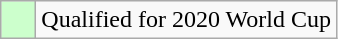<table class="wikitable">
<tr>
<td style="background: #cfc;">    </td>
<td>Qualified for 2020 World Cup</td>
</tr>
</table>
